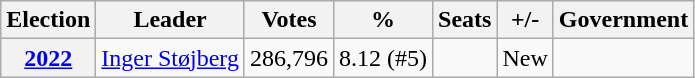<table class="wikitable" style="text-align:right;">
<tr>
<th>Election</th>
<th>Leader</th>
<th>Votes</th>
<th>%</th>
<th>Seats</th>
<th>+/-</th>
<th>Government</th>
</tr>
<tr>
<th><a href='#'>2022</a></th>
<td><a href='#'>Inger Støjberg</a></td>
<td>286,796</td>
<td>8.12 (#5)</td>
<td></td>
<td>New</td>
<td></td>
</tr>
</table>
